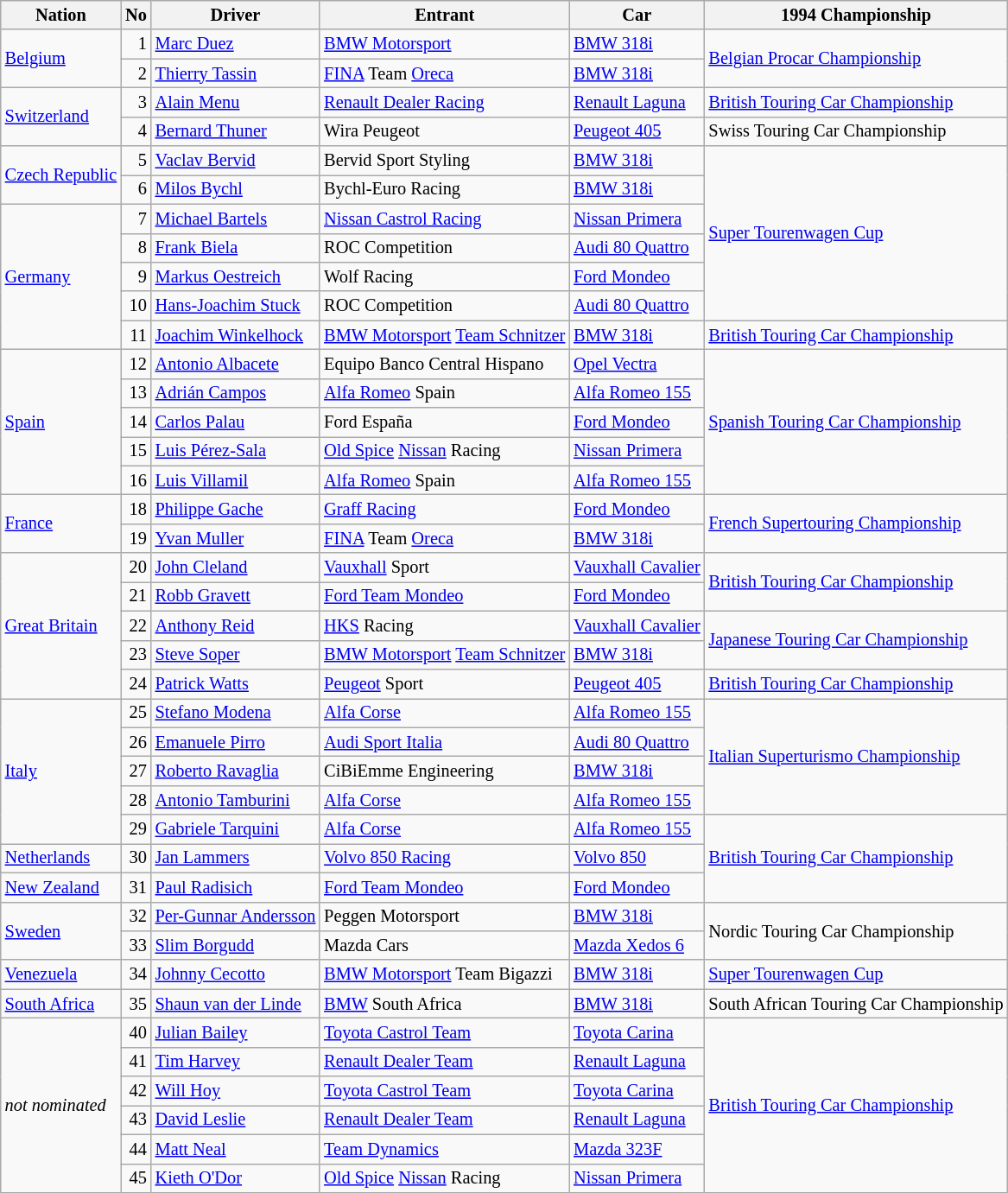<table class="wikitable" style="font-size: 85%;">
<tr>
<th>Nation</th>
<th>No</th>
<th>Driver</th>
<th>Entrant</th>
<th>Car</th>
<th>1994 Championship</th>
</tr>
<tr>
<td rowspan=2> <a href='#'>Belgium</a></td>
<td align=right>1</td>
<td><a href='#'>Marc Duez</a></td>
<td><a href='#'>BMW Motorsport</a></td>
<td><a href='#'>BMW 318i</a></td>
<td rowspan=2><a href='#'>Belgian Procar Championship</a></td>
</tr>
<tr>
<td align=right>2</td>
<td><a href='#'>Thierry Tassin</a></td>
<td><a href='#'>FINA</a> Team <a href='#'>Oreca</a></td>
<td><a href='#'>BMW 318i</a></td>
</tr>
<tr>
<td rowspan=2> <a href='#'>Switzerland</a></td>
<td align=right>3</td>
<td><a href='#'>Alain Menu</a></td>
<td><a href='#'>Renault Dealer Racing</a></td>
<td><a href='#'>Renault Laguna</a></td>
<td><a href='#'>British Touring Car Championship</a></td>
</tr>
<tr>
<td align=right>4</td>
<td><a href='#'>Bernard Thuner</a></td>
<td>Wira Peugeot</td>
<td><a href='#'>Peugeot 405</a></td>
<td>Swiss Touring Car Championship</td>
</tr>
<tr>
<td rowspan=2> <a href='#'>Czech Republic</a></td>
<td align=right>5</td>
<td><a href='#'>Vaclav Bervid</a></td>
<td>Bervid Sport Styling</td>
<td><a href='#'>BMW 318i</a></td>
<td rowspan=6><a href='#'>Super Tourenwagen Cup</a></td>
</tr>
<tr>
<td align=right>6</td>
<td><a href='#'>Milos Bychl</a></td>
<td>Bychl-Euro Racing</td>
<td><a href='#'>BMW 318i</a></td>
</tr>
<tr>
<td rowspan=5> <a href='#'>Germany</a></td>
<td align=right>7</td>
<td><a href='#'>Michael Bartels</a></td>
<td><a href='#'>Nissan Castrol Racing</a></td>
<td><a href='#'>Nissan Primera</a></td>
</tr>
<tr>
<td align=right>8</td>
<td><a href='#'>Frank Biela</a></td>
<td>ROC Competition</td>
<td><a href='#'>Audi 80 Quattro</a></td>
</tr>
<tr>
<td align=right>9</td>
<td><a href='#'>Markus Oestreich</a></td>
<td>Wolf Racing</td>
<td><a href='#'>Ford Mondeo</a></td>
</tr>
<tr>
<td align=right>10</td>
<td><a href='#'>Hans-Joachim Stuck</a></td>
<td>ROC Competition</td>
<td><a href='#'>Audi 80 Quattro</a></td>
</tr>
<tr>
<td align=right>11</td>
<td><a href='#'>Joachim Winkelhock</a></td>
<td><a href='#'>BMW Motorsport</a> <a href='#'>Team Schnitzer</a></td>
<td><a href='#'>BMW 318i</a></td>
<td><a href='#'>British Touring Car Championship</a></td>
</tr>
<tr>
<td rowspan=5> <a href='#'>Spain</a></td>
<td align=right>12</td>
<td><a href='#'>Antonio Albacete</a></td>
<td>Equipo Banco Central Hispano</td>
<td><a href='#'>Opel Vectra</a></td>
<td rowspan=5><a href='#'>Spanish Touring Car Championship</a></td>
</tr>
<tr>
<td align=right>13</td>
<td><a href='#'>Adrián Campos</a></td>
<td><a href='#'>Alfa Romeo</a> Spain</td>
<td><a href='#'>Alfa Romeo 155</a></td>
</tr>
<tr>
<td align=right>14</td>
<td><a href='#'>Carlos Palau</a></td>
<td>Ford España</td>
<td><a href='#'>Ford Mondeo</a></td>
</tr>
<tr>
<td align=right>15</td>
<td><a href='#'>Luis Pérez-Sala</a></td>
<td><a href='#'>Old Spice</a> <a href='#'>Nissan</a> Racing</td>
<td><a href='#'>Nissan Primera</a></td>
</tr>
<tr>
<td align=right>16</td>
<td><a href='#'>Luis Villamil</a></td>
<td><a href='#'>Alfa Romeo</a> Spain</td>
<td><a href='#'>Alfa Romeo 155</a></td>
</tr>
<tr>
<td rowspan=2> <a href='#'>France</a></td>
<td align=right>18</td>
<td><a href='#'>Philippe Gache</a></td>
<td><a href='#'>Graff Racing</a></td>
<td><a href='#'>Ford Mondeo</a></td>
<td rowspan=2><a href='#'>French Supertouring Championship</a></td>
</tr>
<tr>
<td align=right>19</td>
<td><a href='#'>Yvan Muller</a></td>
<td><a href='#'>FINA</a> Team <a href='#'>Oreca</a></td>
<td><a href='#'>BMW 318i</a></td>
</tr>
<tr>
<td rowspan=5> <a href='#'>Great Britain</a></td>
<td align=right>20</td>
<td><a href='#'>John Cleland</a></td>
<td><a href='#'>Vauxhall</a> Sport</td>
<td><a href='#'>Vauxhall Cavalier</a></td>
<td rowspan=2><a href='#'>British Touring Car Championship</a></td>
</tr>
<tr>
<td align=right>21</td>
<td><a href='#'>Robb Gravett</a></td>
<td><a href='#'>Ford Team Mondeo</a></td>
<td><a href='#'>Ford Mondeo</a></td>
</tr>
<tr>
<td align=right>22</td>
<td><a href='#'>Anthony Reid</a></td>
<td><a href='#'>HKS</a> Racing</td>
<td><a href='#'>Vauxhall Cavalier</a></td>
<td rowspan=2><a href='#'>Japanese Touring Car Championship</a></td>
</tr>
<tr>
<td align=right>23</td>
<td><a href='#'>Steve Soper</a></td>
<td><a href='#'>BMW Motorsport</a> <a href='#'>Team Schnitzer</a></td>
<td><a href='#'>BMW 318i</a></td>
</tr>
<tr>
<td align=right>24</td>
<td><a href='#'>Patrick Watts</a></td>
<td><a href='#'>Peugeot</a> Sport</td>
<td><a href='#'>Peugeot 405</a></td>
<td><a href='#'>British Touring Car Championship</a></td>
</tr>
<tr>
<td rowspan=5> <a href='#'>Italy</a></td>
<td align=right>25</td>
<td><a href='#'>Stefano Modena</a></td>
<td><a href='#'>Alfa Corse</a></td>
<td><a href='#'>Alfa Romeo 155</a></td>
<td rowspan=4><a href='#'>Italian Superturismo Championship</a></td>
</tr>
<tr>
<td align=right>26</td>
<td><a href='#'>Emanuele Pirro</a></td>
<td><a href='#'>Audi Sport Italia</a></td>
<td><a href='#'>Audi 80 Quattro</a></td>
</tr>
<tr>
<td align=right>27</td>
<td><a href='#'>Roberto Ravaglia</a></td>
<td>CiBiEmme Engineering</td>
<td><a href='#'>BMW 318i</a></td>
</tr>
<tr>
<td align=right>28</td>
<td><a href='#'>Antonio Tamburini</a></td>
<td><a href='#'>Alfa Corse</a></td>
<td><a href='#'>Alfa Romeo 155</a></td>
</tr>
<tr>
<td align=right>29</td>
<td><a href='#'>Gabriele Tarquini</a></td>
<td><a href='#'>Alfa Corse</a></td>
<td><a href='#'>Alfa Romeo 155</a></td>
<td rowspan=3><a href='#'>British Touring Car Championship</a></td>
</tr>
<tr>
<td> <a href='#'>Netherlands</a></td>
<td align=right>30</td>
<td><a href='#'>Jan Lammers</a></td>
<td><a href='#'>Volvo 850 Racing</a></td>
<td><a href='#'>Volvo 850</a></td>
</tr>
<tr>
<td> <a href='#'>New Zealand</a></td>
<td align=right>31</td>
<td><a href='#'>Paul Radisich</a></td>
<td><a href='#'>Ford Team Mondeo</a></td>
<td><a href='#'>Ford Mondeo</a></td>
</tr>
<tr>
<td rowspan=2> <a href='#'>Sweden</a></td>
<td align=right>32</td>
<td><a href='#'>Per-Gunnar Andersson</a></td>
<td>Peggen Motorsport</td>
<td><a href='#'>BMW 318i</a></td>
<td rowspan=2>Nordic Touring Car Championship</td>
</tr>
<tr>
<td align=right>33</td>
<td><a href='#'>Slim Borgudd</a></td>
<td>Mazda Cars</td>
<td><a href='#'>Mazda Xedos 6</a></td>
</tr>
<tr>
<td> <a href='#'>Venezuela</a></td>
<td align=right>34</td>
<td><a href='#'>Johnny Cecotto</a></td>
<td><a href='#'>BMW Motorsport</a> Team Bigazzi</td>
<td><a href='#'>BMW 318i</a></td>
<td><a href='#'>Super Tourenwagen Cup</a></td>
</tr>
<tr>
<td> <a href='#'>South Africa</a></td>
<td align=right>35</td>
<td><a href='#'>Shaun van der Linde</a></td>
<td><a href='#'>BMW</a> South Africa</td>
<td><a href='#'>BMW 318i</a></td>
<td>South African Touring Car Championship</td>
</tr>
<tr>
<td rowspan=6> <em>not nominated</em></td>
<td align=right>40</td>
<td><a href='#'>Julian Bailey</a></td>
<td><a href='#'>Toyota Castrol Team</a></td>
<td><a href='#'>Toyota Carina</a></td>
<td rowspan=6><a href='#'>British Touring Car Championship</a></td>
</tr>
<tr>
<td align=right>41</td>
<td><a href='#'>Tim Harvey</a></td>
<td><a href='#'>Renault Dealer Team</a></td>
<td><a href='#'>Renault Laguna</a></td>
</tr>
<tr>
<td align=right>42</td>
<td><a href='#'>Will Hoy</a></td>
<td><a href='#'>Toyota Castrol Team</a></td>
<td><a href='#'>Toyota Carina</a></td>
</tr>
<tr>
<td align=right>43</td>
<td><a href='#'>David Leslie</a></td>
<td><a href='#'>Renault Dealer Team</a></td>
<td><a href='#'>Renault Laguna</a></td>
</tr>
<tr>
<td align=right>44</td>
<td><a href='#'>Matt Neal</a></td>
<td><a href='#'>Team Dynamics</a></td>
<td><a href='#'>Mazda 323F</a></td>
</tr>
<tr>
<td align=right>45</td>
<td><a href='#'>Kieth O'Dor</a></td>
<td><a href='#'>Old Spice</a> <a href='#'>Nissan</a> Racing</td>
<td><a href='#'>Nissan Primera</a></td>
</tr>
</table>
